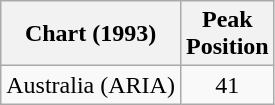<table class="wikitable">
<tr>
<th>Chart (1993)</th>
<th>Peak<br>Position</th>
</tr>
<tr>
<td>Australia (ARIA)</td>
<td align="center">41</td>
</tr>
</table>
